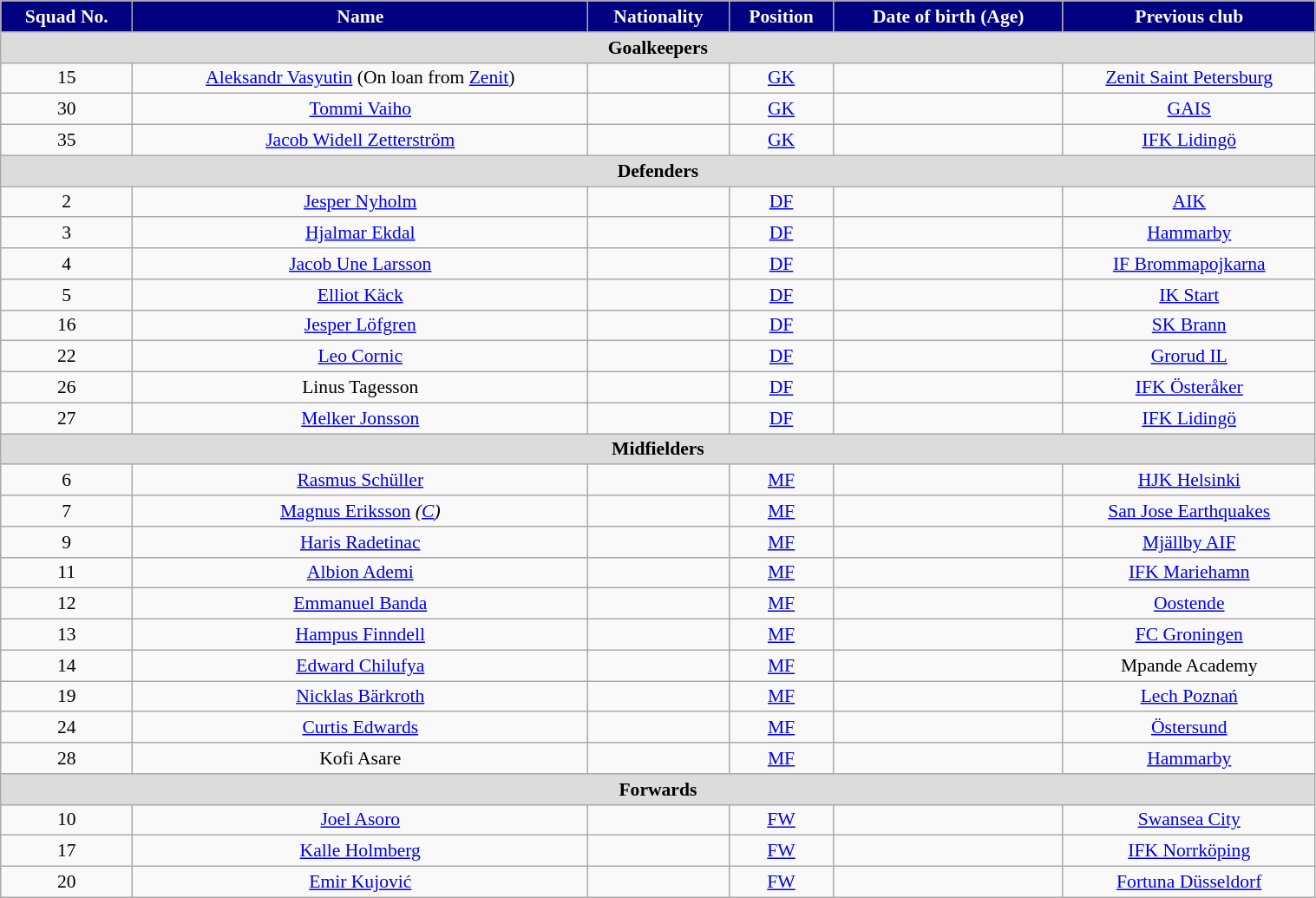<table class="wikitable" style="text-align:center; font-size:90%; width:80%;">
<tr>
<th style="background:#000080; color:white; text-align:center;">Squad No.</th>
<th style="background:#000080; color:white; text-align:center;">Name</th>
<th style="background:#000080; color:white; text-align:center;">Nationality</th>
<th style="background:#000080; color:white; text-align:center;">Position</th>
<th style="background:#000080; color:white; text-align:center;">Date of birth (Age)</th>
<th style="background:#000080; color:white; text-align:center;">Previous club</th>
</tr>
<tr>
<th colspan="6" style="background:#dcdcdc; text-align:center;">Goalkeepers</th>
</tr>
<tr>
<td>15</td>
<td><a href='#'>Aleksandr Vasyutin</a> (On loan from <a href='#'>Zenit</a>)</td>
<td></td>
<td><a href='#'>GK</a></td>
<td></td>
<td> <a href='#'>Zenit Saint Petersburg</a></td>
</tr>
<tr>
<td>30</td>
<td><a href='#'>Tommi Vaiho</a></td>
<td></td>
<td><a href='#'>GK</a></td>
<td></td>
<td> <a href='#'>GAIS</a></td>
</tr>
<tr>
<td>35</td>
<td><a href='#'>Jacob Widell Zetterström</a></td>
<td></td>
<td><a href='#'>GK</a></td>
<td></td>
<td> <a href='#'>IFK Lidingö</a></td>
</tr>
<tr>
<th colspan="6" style="background:#dcdcdc; text-align:center;">Defenders</th>
</tr>
<tr>
<td>2</td>
<td><a href='#'>Jesper Nyholm</a></td>
<td></td>
<td><a href='#'>DF</a></td>
<td></td>
<td> <a href='#'>AIK</a></td>
</tr>
<tr>
<td>3</td>
<td><a href='#'>Hjalmar Ekdal</a></td>
<td></td>
<td><a href='#'>DF</a></td>
<td></td>
<td> <a href='#'>Hammarby</a></td>
</tr>
<tr>
<td>4</td>
<td><a href='#'>Jacob Une Larsson</a></td>
<td></td>
<td><a href='#'>DF</a></td>
<td></td>
<td> <a href='#'>IF Brommapojkarna</a></td>
</tr>
<tr>
<td>5</td>
<td><a href='#'>Elliot Käck</a></td>
<td></td>
<td><a href='#'>DF</a></td>
<td></td>
<td> <a href='#'>IK Start</a></td>
</tr>
<tr>
<td>16</td>
<td><a href='#'>Jesper Löfgren</a></td>
<td></td>
<td><a href='#'>DF</a></td>
<td></td>
<td> <a href='#'>SK Brann</a></td>
</tr>
<tr>
<td>22</td>
<td><a href='#'>Leo Cornic</a></td>
<td></td>
<td><a href='#'>DF</a></td>
<td></td>
<td> <a href='#'>Grorud IL</a></td>
</tr>
<tr>
<td>26</td>
<td>Linus Tagesson</td>
<td></td>
<td><a href='#'>DF</a></td>
<td></td>
<td> <a href='#'>IFK Österåker</a></td>
</tr>
<tr>
<td>27</td>
<td><a href='#'>Melker Jonsson</a></td>
<td></td>
<td><a href='#'>DF</a></td>
<td></td>
<td> <a href='#'>IFK Lidingö</a></td>
</tr>
<tr>
<th colspan="6" style="background:#dcdcdc; text-align:center;">Midfielders</th>
</tr>
<tr>
<td>6</td>
<td><a href='#'>Rasmus Schüller</a></td>
<td></td>
<td><a href='#'>MF</a></td>
<td></td>
<td> <a href='#'>HJK Helsinki</a></td>
</tr>
<tr>
<td>7</td>
<td><a href='#'>Magnus Eriksson</a> <em>(<a href='#'>C</a>)</em></td>
<td></td>
<td><a href='#'>MF</a></td>
<td></td>
<td> <a href='#'>San Jose Earthquakes</a></td>
</tr>
<tr>
<td>9</td>
<td><a href='#'>Haris Radetinac</a></td>
<td></td>
<td><a href='#'>MF</a></td>
<td></td>
<td> <a href='#'>Mjällby AIF</a></td>
</tr>
<tr>
<td>11</td>
<td><a href='#'>Albion Ademi</a></td>
<td></td>
<td><a href='#'>MF</a></td>
<td></td>
<td> <a href='#'>IFK Mariehamn</a></td>
</tr>
<tr>
<td>12</td>
<td><a href='#'>Emmanuel Banda</a></td>
<td></td>
<td><a href='#'>MF</a></td>
<td></td>
<td> <a href='#'>Oostende</a></td>
</tr>
<tr>
<td>13</td>
<td><a href='#'>Hampus Finndell</a></td>
<td></td>
<td><a href='#'>MF</a></td>
<td></td>
<td> <a href='#'>FC Groningen</a></td>
</tr>
<tr>
<td>14</td>
<td><a href='#'>Edward Chilufya</a></td>
<td></td>
<td><a href='#'>MF</a></td>
<td></td>
<td> Mpande Academy</td>
</tr>
<tr>
<td>19</td>
<td><a href='#'>Nicklas Bärkroth</a></td>
<td></td>
<td><a href='#'>MF</a></td>
<td></td>
<td> <a href='#'>Lech Poznań</a></td>
</tr>
<tr>
<td>24</td>
<td><a href='#'>Curtis Edwards</a></td>
<td></td>
<td><a href='#'>MF</a></td>
<td></td>
<td> <a href='#'>Östersund</a></td>
</tr>
<tr>
<td>28</td>
<td>Kofi Asare</td>
<td></td>
<td><a href='#'>MF</a></td>
<td></td>
<td> <a href='#'>Hammarby</a></td>
</tr>
<tr>
<th colspan="14" style="background:#dcdcdc; text-align:center;">Forwards</th>
</tr>
<tr>
<td>10</td>
<td><a href='#'>Joel Asoro</a></td>
<td></td>
<td><a href='#'>FW</a></td>
<td></td>
<td> <a href='#'>Swansea City</a></td>
</tr>
<tr>
<td>17</td>
<td><a href='#'>Kalle Holmberg</a></td>
<td></td>
<td><a href='#'>FW</a></td>
<td></td>
<td> <a href='#'>IFK Norrköping</a></td>
</tr>
<tr>
<td>20</td>
<td><a href='#'>Emir Kujović</a></td>
<td></td>
<td><a href='#'>FW</a></td>
<td></td>
<td> <a href='#'>Fortuna Düsseldorf</a></td>
</tr>
</table>
